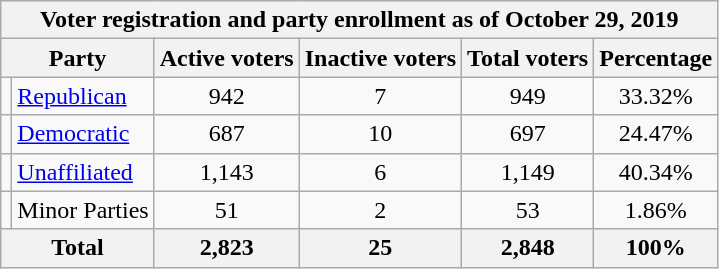<table class=wikitable>
<tr>
<th colspan = 6>Voter registration and party enrollment as of October 29, 2019</th>
</tr>
<tr>
<th colspan = 2>Party</th>
<th>Active voters</th>
<th>Inactive voters</th>
<th>Total voters</th>
<th>Percentage</th>
</tr>
<tr>
<td></td>
<td><a href='#'>Republican</a></td>
<td align = center>942</td>
<td align = center>7</td>
<td align = center>949</td>
<td align = center>33.32%</td>
</tr>
<tr>
<td></td>
<td><a href='#'>Democratic</a></td>
<td align = center>687</td>
<td align = center>10</td>
<td align = center>697</td>
<td align = center>24.47%</td>
</tr>
<tr>
<td></td>
<td><a href='#'>Unaffiliated</a></td>
<td align = center>1,143</td>
<td align = center>6</td>
<td align = center>1,149</td>
<td align = center>40.34%</td>
</tr>
<tr>
<td></td>
<td>Minor Parties</td>
<td align = center>51</td>
<td align = center>2</td>
<td align = center>53</td>
<td align = center>1.86%</td>
</tr>
<tr>
<th colspan = 2>Total</th>
<th align = center>2,823</th>
<th align = center>25</th>
<th align = center>2,848</th>
<th align = center>100%</th>
</tr>
</table>
